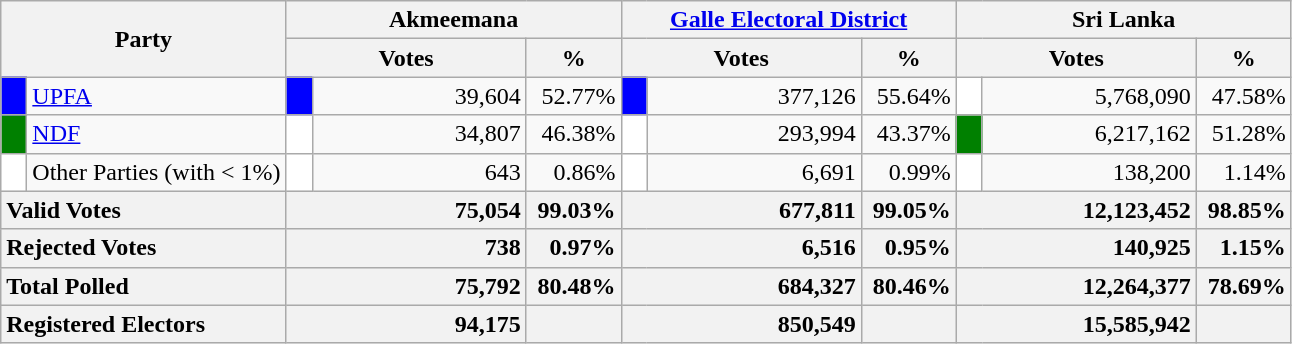<table class="wikitable">
<tr>
<th colspan="2" width="144px"rowspan="2">Party</th>
<th colspan="3" width="216px">Akmeemana</th>
<th colspan="3" width="216px"><a href='#'>Galle Electoral District</a></th>
<th colspan="3" width="216px">Sri Lanka</th>
</tr>
<tr>
<th colspan="2" width="144px">Votes</th>
<th>%</th>
<th colspan="2" width="144px">Votes</th>
<th>%</th>
<th colspan="2" width="144px">Votes</th>
<th>%</th>
</tr>
<tr>
<td style="background-color:blue;" width="10px"></td>
<td style="text-align:left;"><a href='#'>UPFA</a></td>
<td style="background-color:blue;" width="10px"></td>
<td style="text-align:right;">39,604</td>
<td style="text-align:right;">52.77%</td>
<td style="background-color:blue;" width="10px"></td>
<td style="text-align:right;">377,126</td>
<td style="text-align:right;">55.64%</td>
<td style="background-color:white;" width="10px"></td>
<td style="text-align:right;">5,768,090</td>
<td style="text-align:right;">47.58%</td>
</tr>
<tr>
<td style="background-color:green;" width="10px"></td>
<td style="text-align:left;"><a href='#'>NDF</a></td>
<td style="background-color:white;" width="10px"></td>
<td style="text-align:right;">34,807</td>
<td style="text-align:right;">46.38%</td>
<td style="background-color:white;" width="10px"></td>
<td style="text-align:right;">293,994</td>
<td style="text-align:right;">43.37%</td>
<td style="background-color:green;" width="10px"></td>
<td style="text-align:right;">6,217,162</td>
<td style="text-align:right;">51.28%</td>
</tr>
<tr>
<td style="background-color:white;" width="10px"></td>
<td style="text-align:left;">Other Parties (with < 1%)</td>
<td style="background-color:white;" width="10px"></td>
<td style="text-align:right;">643</td>
<td style="text-align:right;">0.86%</td>
<td style="background-color:white;" width="10px"></td>
<td style="text-align:right;">6,691</td>
<td style="text-align:right;">0.99%</td>
<td style="background-color:white;" width="10px"></td>
<td style="text-align:right;">138,200</td>
<td style="text-align:right;">1.14%</td>
</tr>
<tr>
<th colspan="2" width="144px"style="text-align:left;">Valid Votes</th>
<th style="text-align:right;"colspan="2" width="144px">75,054</th>
<th style="text-align:right;">99.03%</th>
<th style="text-align:right;"colspan="2" width="144px">677,811</th>
<th style="text-align:right;">99.05%</th>
<th style="text-align:right;"colspan="2" width="144px">12,123,452</th>
<th style="text-align:right;">98.85%</th>
</tr>
<tr>
<th colspan="2" width="144px"style="text-align:left;">Rejected Votes</th>
<th style="text-align:right;"colspan="2" width="144px">738</th>
<th style="text-align:right;">0.97%</th>
<th style="text-align:right;"colspan="2" width="144px">6,516</th>
<th style="text-align:right;">0.95%</th>
<th style="text-align:right;"colspan="2" width="144px">140,925</th>
<th style="text-align:right;">1.15%</th>
</tr>
<tr>
<th colspan="2" width="144px"style="text-align:left;">Total Polled</th>
<th style="text-align:right;"colspan="2" width="144px">75,792</th>
<th style="text-align:right;">80.48%</th>
<th style="text-align:right;"colspan="2" width="144px">684,327</th>
<th style="text-align:right;">80.46%</th>
<th style="text-align:right;"colspan="2" width="144px">12,264,377</th>
<th style="text-align:right;">78.69%</th>
</tr>
<tr>
<th colspan="2" width="144px"style="text-align:left;">Registered Electors</th>
<th style="text-align:right;"colspan="2" width="144px">94,175</th>
<th></th>
<th style="text-align:right;"colspan="2" width="144px">850,549</th>
<th></th>
<th style="text-align:right;"colspan="2" width="144px">15,585,942</th>
<th></th>
</tr>
</table>
